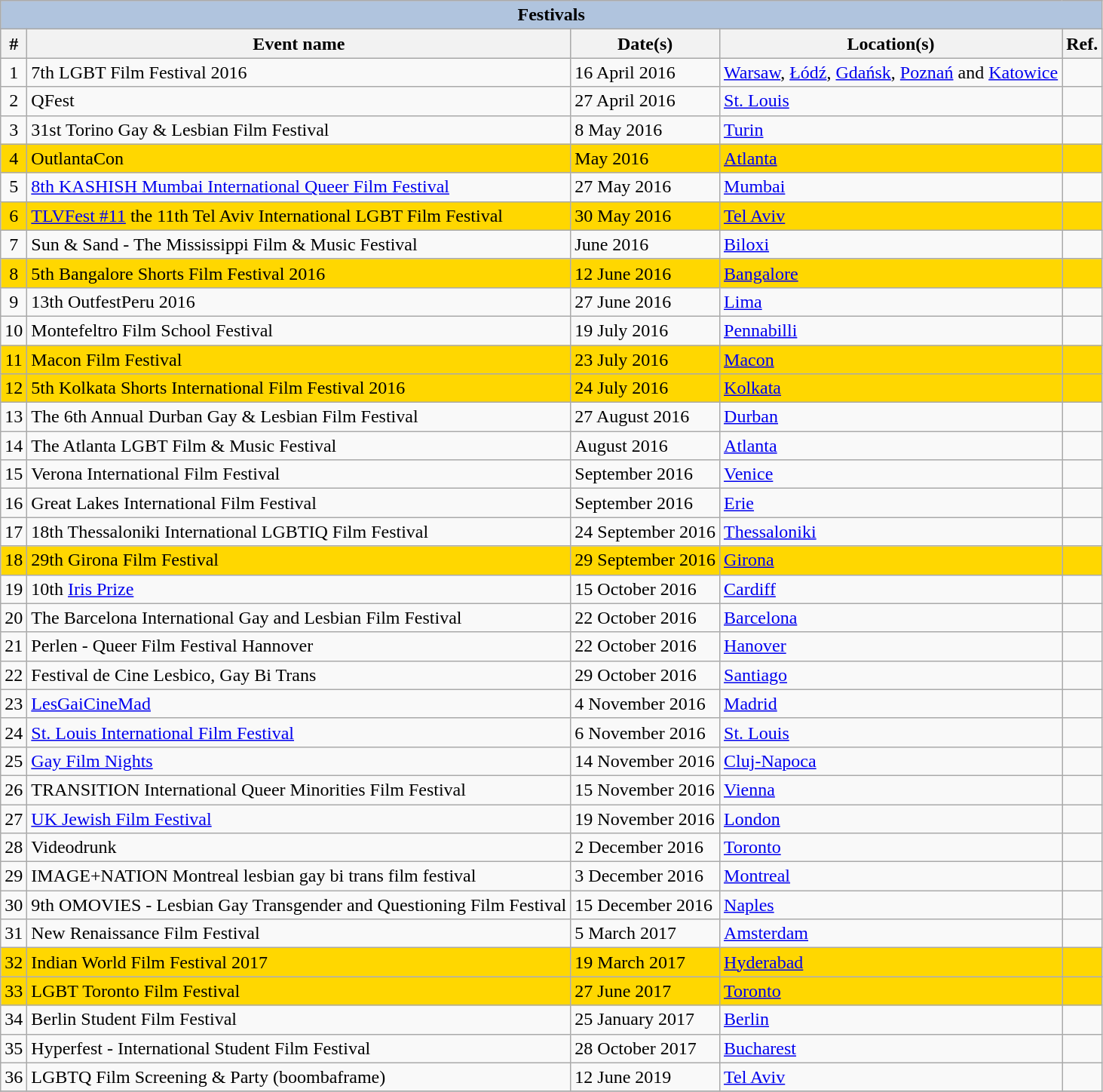<table class="wikitable sortable">
<tr style="background:#ccc; text-align:center;">
<th colspan="5" style="background: LightSteelBlue;">Festivals</th>
</tr>
<tr style="background:#ccc; text-align:center;">
<th>#</th>
<th>Event name</th>
<th>Date(s)</th>
<th>Location(s)</th>
<th>Ref.</th>
</tr>
<tr>
<td style="text-align: center">1</td>
<td>7th LGBT Film Festival 2016</td>
<td>16 April 2016</td>
<td> <a href='#'>Warsaw</a>, <a href='#'>Łódź</a>, <a href='#'>Gdańsk</a>, <a href='#'>Poznań</a> and <a href='#'>Katowice</a></td>
<td style="text-align: center"></td>
</tr>
<tr>
<td style="text-align: center">2</td>
<td>QFest</td>
<td>27 April 2016</td>
<td> <a href='#'>St. Louis</a></td>
<td style="text-align: center"></td>
</tr>
<tr>
<td style="text-align: center">3</td>
<td>31st Torino Gay & Lesbian Film Festival</td>
<td>8 May 2016</td>
<td> <a href='#'>Turin</a></td>
<td style="text-align: center"></td>
</tr>
<tr style="background: gold">
<td style="text-align: center">4</td>
<td>OutlantaCon</td>
<td>May 2016</td>
<td> <a href='#'>Atlanta</a></td>
<td style="text-align: center"></td>
</tr>
<tr>
<td style="text-align: center">5</td>
<td><a href='#'>8th KASHISH Mumbai International Queer Film Festival</a></td>
<td>27 May 2016</td>
<td> <a href='#'>Mumbai</a></td>
<td style="text-align: center"></td>
</tr>
<tr style="background: gold">
<td style="text-align: center">6</td>
<td><a href='#'>TLVFest #11</a> the 11th Tel Aviv International LGBT Film Festival</td>
<td>30 May 2016</td>
<td> <a href='#'>Tel Aviv</a></td>
<td style="text-align: center"></td>
</tr>
<tr>
<td style="text-align: center">7</td>
<td>Sun & Sand - The Mississippi Film & Music Festival</td>
<td>June 2016</td>
<td> <a href='#'>Biloxi</a></td>
<td style="text-align: center"></td>
</tr>
<tr style="background: gold">
<td style="text-align: center">8</td>
<td>5th Bangalore Shorts Film Festival 2016</td>
<td>12 June 2016</td>
<td> <a href='#'>Bangalore</a></td>
<td style="text-align: center"></td>
</tr>
<tr>
<td style="text-align: center">9</td>
<td>13th OutfestPeru 2016</td>
<td>27 June 2016</td>
<td> <a href='#'>Lima</a></td>
<td style="text-align: center"></td>
</tr>
<tr>
<td style="text-align: center">10</td>
<td>Montefeltro Film School Festival</td>
<td>19 July 2016</td>
<td> <a href='#'>Pennabilli</a></td>
<td style="text-align: center"></td>
</tr>
<tr style="background: gold">
<td style="text-align: center">11</td>
<td>Macon Film Festival</td>
<td>23 July 2016</td>
<td> <a href='#'>Macon</a></td>
<td style="text-align: center"></td>
</tr>
<tr style="background: gold">
<td style="text-align: center">12</td>
<td>5th Kolkata Shorts International Film Festival 2016</td>
<td>24 July 2016</td>
<td> <a href='#'>Kolkata</a></td>
<td style="text-align: center"></td>
</tr>
<tr>
<td style="text-align: center">13</td>
<td>The 6th Annual Durban Gay & Lesbian Film Festival</td>
<td>27 August 2016</td>
<td> <a href='#'>Durban</a></td>
<td style="text-align: center"></td>
</tr>
<tr>
<td style="text-align: center">14</td>
<td>The Atlanta LGBT Film & Music Festival</td>
<td>August 2016</td>
<td> <a href='#'>Atlanta</a></td>
<td style="text-align: center"></td>
</tr>
<tr>
<td style="text-align: center">15</td>
<td>Verona International Film Festival</td>
<td>September 2016</td>
<td> <a href='#'>Venice</a></td>
<td style="text-align: center"></td>
</tr>
<tr>
<td style="text-align: center">16</td>
<td>Great Lakes International Film Festival</td>
<td>September 2016</td>
<td> <a href='#'>Erie</a></td>
<td style="text-align: center"></td>
</tr>
<tr>
<td style="text-align: center">17</td>
<td>18th Thessaloniki International LGBTIQ Film Festival</td>
<td>24 September 2016</td>
<td> <a href='#'>Thessaloniki</a></td>
<td style="text-align: center"></td>
</tr>
<tr style="background: gold">
<td style="text-align: center">18</td>
<td>29th Girona Film Festival</td>
<td>29 September 2016</td>
<td> <a href='#'>Girona</a></td>
<td style="text-align: center"></td>
</tr>
<tr>
<td style="text-align: center">19</td>
<td>10th <a href='#'>Iris Prize</a></td>
<td>15 October 2016</td>
<td> <a href='#'>Cardiff</a></td>
<td style="text-align: center"></td>
</tr>
<tr>
<td style="text-align: center">20</td>
<td>The Barcelona International Gay and Lesbian Film Festival</td>
<td>22 October 2016</td>
<td> <a href='#'>Barcelona</a></td>
<td style="text-align: center"></td>
</tr>
<tr>
<td style="text-align: center">21</td>
<td>Perlen - Queer Film Festival Hannover</td>
<td>22 October 2016</td>
<td> <a href='#'>Hanover</a></td>
<td style="text-align: center"></td>
</tr>
<tr>
<td style="text-align: center">22</td>
<td>Festival de Cine Lesbico, Gay Bi Trans</td>
<td>29 October 2016</td>
<td> <a href='#'>Santiago</a></td>
<td style="text-align: center"></td>
</tr>
<tr>
<td style="text-align: center">23</td>
<td><a href='#'>LesGaiCineMad</a></td>
<td>4 November 2016</td>
<td> <a href='#'>Madrid</a></td>
<td style="text-align: center"></td>
</tr>
<tr>
<td style="text-align: center">24</td>
<td><a href='#'>St. Louis International Film Festival</a></td>
<td>6 November 2016</td>
<td> <a href='#'>St. Louis</a></td>
<td style="text-align: center"></td>
</tr>
<tr>
<td style="text-align: center">25</td>
<td><a href='#'>Gay Film Nights</a></td>
<td>14 November 2016</td>
<td> <a href='#'>Cluj-Napoca</a></td>
<td style="text-align: center"></td>
</tr>
<tr>
<td style="text-align: center">26</td>
<td>TRANSITION International Queer Minorities Film Festival</td>
<td>15 November 2016</td>
<td> <a href='#'>Vienna</a></td>
<td style="text-align: center"></td>
</tr>
<tr>
<td style="text-align: center">27</td>
<td><a href='#'>UK Jewish Film Festival</a></td>
<td>19 November 2016</td>
<td> <a href='#'>London</a></td>
<td style="text-align: center"></td>
</tr>
<tr>
<td style="text-align: center">28</td>
<td>Videodrunk</td>
<td>2 December 2016</td>
<td> <a href='#'>Toronto</a></td>
<td style="text-align: center"></td>
</tr>
<tr>
<td style="text-align: center">29</td>
<td>IMAGE+NATION Montreal lesbian gay bi trans film festival</td>
<td>3 December 2016</td>
<td> <a href='#'>Montreal</a></td>
<td style="text-align: center"></td>
</tr>
<tr>
<td style="text-align: center">30</td>
<td>9th OMOVIES - Lesbian Gay Transgender and Questioning Film Festival</td>
<td>15 December 2016</td>
<td> <a href='#'>Naples</a></td>
<td style="text-align: center"></td>
</tr>
<tr>
<td style="text-align: center">31</td>
<td>New Renaissance Film Festival</td>
<td>5 March 2017</td>
<td> <a href='#'>Amsterdam</a></td>
<td style="text-align: center"></td>
</tr>
<tr style="background: gold">
<td style="text-align: center">32</td>
<td>Indian World Film Festival 2017</td>
<td>19 March 2017</td>
<td> <a href='#'>Hyderabad</a></td>
<td style="text-align: center"></td>
</tr>
<tr style="background: gold">
<td style="text-align: center">33</td>
<td>LGBT Toronto Film Festival</td>
<td>27 June 2017</td>
<td> <a href='#'>Toronto</a></td>
<td style="text-align: center"></td>
</tr>
<tr>
<td style="text-align: center">34</td>
<td>Berlin Student Film Festival</td>
<td>25 January 2017</td>
<td> <a href='#'>Berlin</a></td>
<td style="text-align: center"></td>
</tr>
<tr>
<td style="text-align: center">35</td>
<td>Hyperfest - International Student Film Festival</td>
<td>28 October 2017</td>
<td> <a href='#'>Bucharest</a></td>
<td></td>
</tr>
<tr>
<td style="text-align: center">36</td>
<td>LGBTQ Film Screening & Party (boombaframe)</td>
<td>12 June 2019</td>
<td> <a href='#'>Tel Aviv</a></td>
<td style="text-align: center"></td>
</tr>
<tr>
</tr>
</table>
